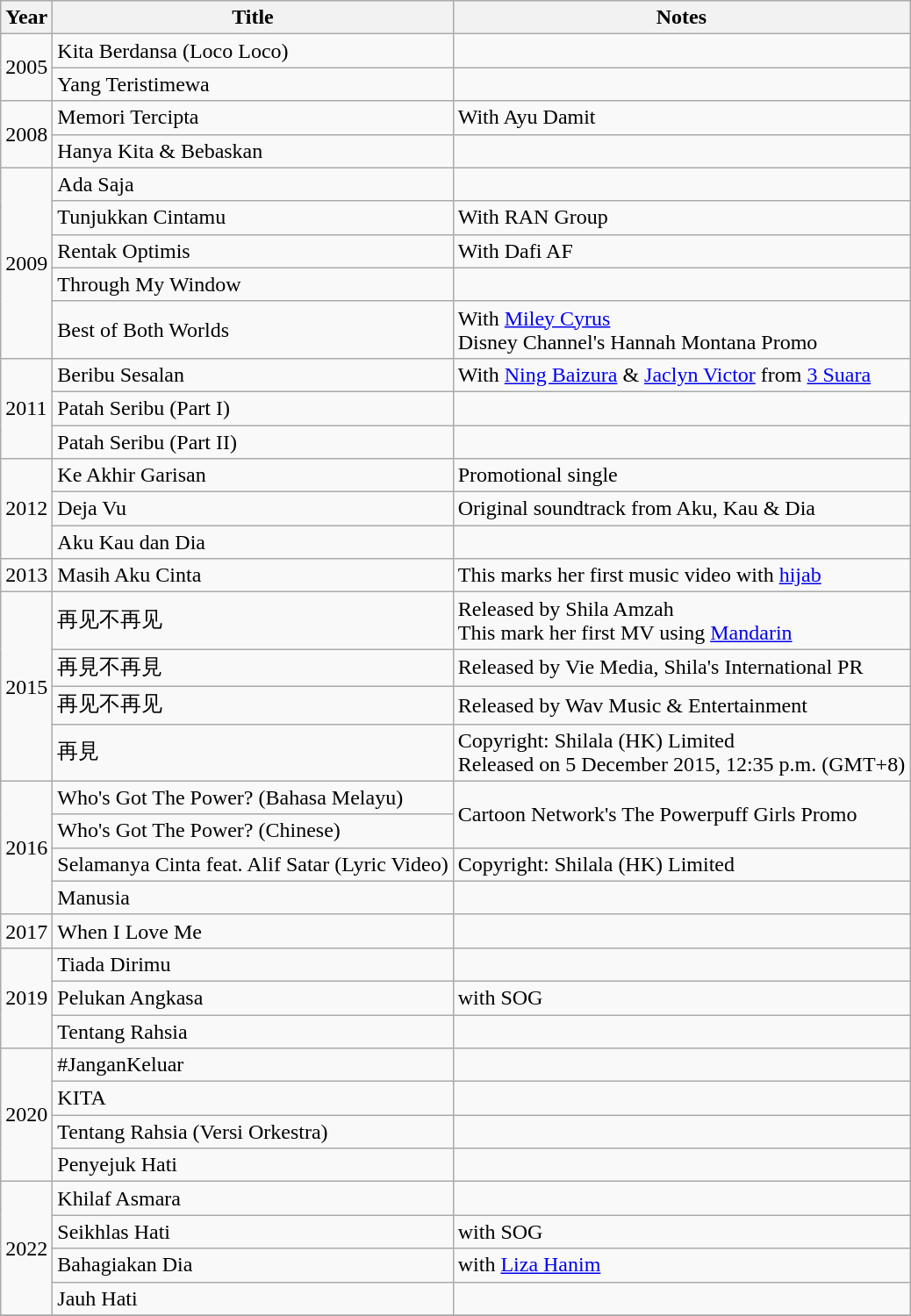<table class="wikitable">
<tr>
<th>Year</th>
<th>Title</th>
<th>Notes</th>
</tr>
<tr>
<td rowspan="2">2005</td>
<td>Kita Berdansa (Loco Loco)</td>
<td></td>
</tr>
<tr>
<td>Yang Teristimewa</td>
<td></td>
</tr>
<tr>
<td rowspan="2">2008</td>
<td>Memori Tercipta</td>
<td>With Ayu Damit</td>
</tr>
<tr>
<td>Hanya Kita & Bebaskan</td>
<td></td>
</tr>
<tr>
<td rowspan="5">2009</td>
<td>Ada Saja</td>
<td></td>
</tr>
<tr>
<td>Tunjukkan Cintamu</td>
<td>With RAN Group</td>
</tr>
<tr>
<td>Rentak Optimis</td>
<td>With Dafi AF</td>
</tr>
<tr>
<td>Through My Window</td>
<td></td>
</tr>
<tr>
<td>Best of Both Worlds</td>
<td>With <a href='#'>Miley Cyrus</a> <br>Disney Channel's Hannah Montana Promo</td>
</tr>
<tr>
<td rowspan="3">2011</td>
<td>Beribu Sesalan</td>
<td>With <a href='#'>Ning Baizura</a> & <a href='#'>Jaclyn Victor</a> from <a href='#'>3 Suara</a></td>
</tr>
<tr>
<td>Patah Seribu (Part I)</td>
<td></td>
</tr>
<tr>
<td>Patah Seribu (Part II)</td>
<td></td>
</tr>
<tr>
<td rowspan="3">2012</td>
<td>Ke Akhir Garisan</td>
<td>Promotional single</td>
</tr>
<tr>
<td>Deja Vu</td>
<td>Original soundtrack from Aku, Kau & Dia</td>
</tr>
<tr>
<td>Aku Kau dan Dia</td>
<td></td>
</tr>
<tr>
<td>2013</td>
<td>Masih Aku Cinta</td>
<td>This marks her first music video with <a href='#'>hijab</a></td>
</tr>
<tr>
<td rowspan="4">2015</td>
<td>再见不再见</td>
<td>Released by Shila Amzah <br>This mark her first MV using <a href='#'>Mandarin</a></td>
</tr>
<tr>
<td>再見不再見</td>
<td>Released by Vie Media, Shila's International PR</td>
</tr>
<tr>
<td>再见不再见</td>
<td>Released by Wav Music & Entertainment</td>
</tr>
<tr>
<td>再見</td>
<td>Copyright: Shilala (HK) Limited <br>Released on 5 December 2015, 12:35 p.m. (GMT+8)</td>
</tr>
<tr>
<td rowspan=4>2016</td>
<td>Who's Got The Power? (Bahasa Melayu)</td>
<td rowspan=2>Cartoon Network's The Powerpuff Girls Promo</td>
</tr>
<tr>
<td>Who's Got The Power? (Chinese)</td>
</tr>
<tr>
<td>Selamanya Cinta feat. Alif Satar (Lyric Video)</td>
<td>Copyright: Shilala (HK) Limited</td>
</tr>
<tr>
<td>Manusia</td>
<td></td>
</tr>
<tr>
<td>2017</td>
<td>When I Love Me</td>
<td></td>
</tr>
<tr>
<td rowspan="3">2019</td>
<td>Tiada Dirimu</td>
<td></td>
</tr>
<tr>
<td>Pelukan Angkasa</td>
<td>with SOG</td>
</tr>
<tr>
<td>Tentang Rahsia</td>
<td></td>
</tr>
<tr>
<td rowspan="4">2020</td>
<td>#JanganKeluar</td>
<td></td>
</tr>
<tr>
<td>KITA</td>
<td></td>
</tr>
<tr>
<td>Tentang Rahsia (Versi Orkestra)</td>
<td></td>
</tr>
<tr>
<td>Penyejuk Hati</td>
<td></td>
</tr>
<tr>
<td rowspan="4">2022</td>
<td>Khilaf Asmara</td>
<td></td>
</tr>
<tr>
<td>Seikhlas Hati</td>
<td>with SOG</td>
</tr>
<tr>
<td>Bahagiakan Dia</td>
<td>with <a href='#'>Liza Hanim</a></td>
</tr>
<tr>
<td>Jauh Hati</td>
<td></td>
</tr>
<tr>
</tr>
</table>
